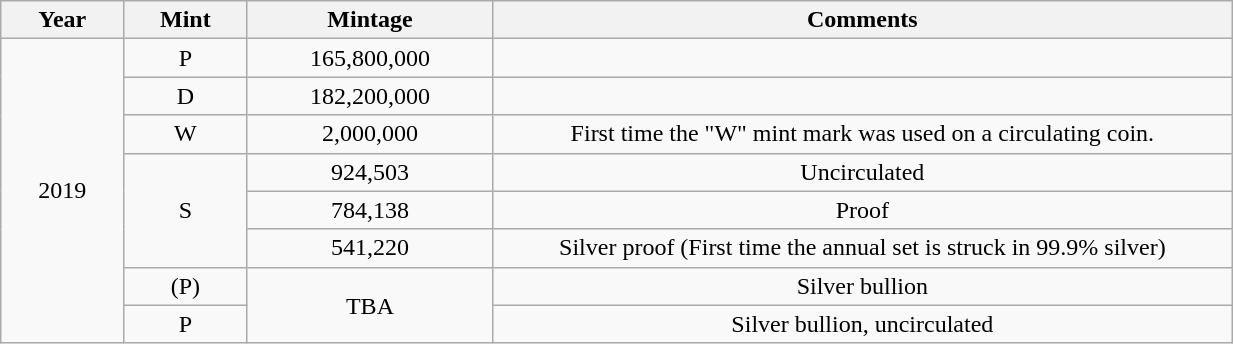<table class="wikitable sortable" style="min-width:65%; text-align:center;">
<tr>
<th width="10%">Year</th>
<th width="10%">Mint</th>
<th width="20%">Mintage</th>
<th width="60%">Comments</th>
</tr>
<tr>
<td rowspan="8">2019</td>
<td>P</td>
<td>165,800,000</td>
<td></td>
</tr>
<tr>
<td>D</td>
<td>182,200,000</td>
<td></td>
</tr>
<tr>
<td>W</td>
<td>2,000,000</td>
<td>First time the "W" mint mark was used on a circulating coin.</td>
</tr>
<tr>
<td rowspan="3">S</td>
<td>924,503</td>
<td>Uncirculated</td>
</tr>
<tr>
<td>784,138</td>
<td>Proof</td>
</tr>
<tr>
<td>541,220</td>
<td>Silver proof (First time the annual set is struck in 99.9% silver)</td>
</tr>
<tr>
<td>(P)</td>
<td rowspan="2">TBA</td>
<td>Silver bullion</td>
</tr>
<tr>
<td>P</td>
<td>Silver bullion, uncirculated</td>
</tr>
</table>
